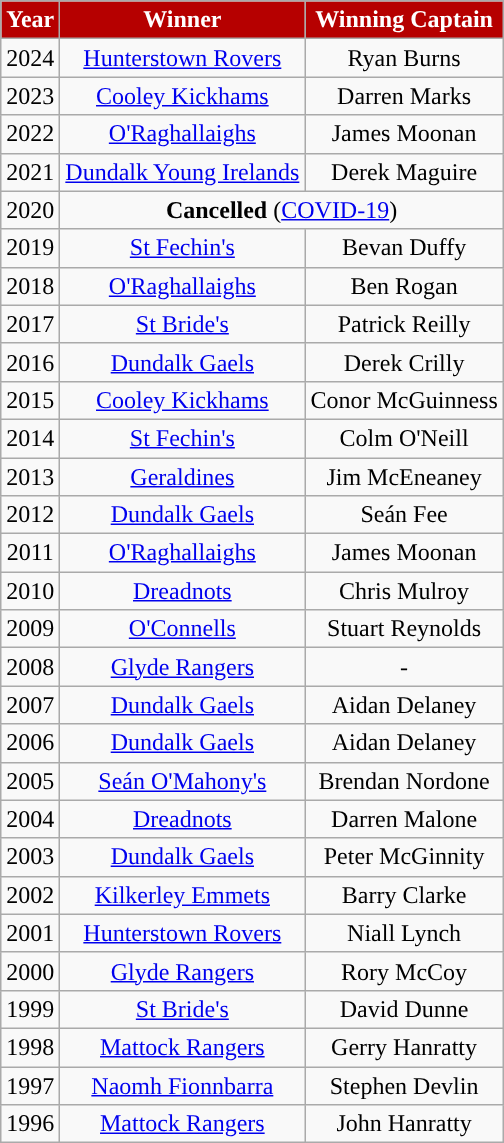<table class="wikitable" style="text-align:center;">
<tr>
<th style="background:#B60000;color:white">Year</th>
<th style="background:#B60000;color:white">Winner</th>
<th style="background:#B60000;color:white">Winning Captain</th>
</tr>
<tr>
<td>2024</td>
<td><a href='#'>Hunterstown Rovers</a></td>
<td>Ryan Burns</td>
</tr>
<tr>
<td>2023</td>
<td><a href='#'>Cooley Kickhams</a></td>
<td>Darren Marks</td>
</tr>
<tr>
<td>2022</td>
<td><a href='#'>O'Raghallaighs</a></td>
<td>James Moonan</td>
</tr>
<tr>
<td>2021</td>
<td><a href='#'>Dundalk Young Irelands</a></td>
<td>Derek Maguire</td>
</tr>
<tr>
<td>2020</td>
<td ! colspan=5 align=center><strong>Cancelled</strong> (<a href='#'>COVID-19</a>)</td>
</tr>
<tr>
<td>2019</td>
<td><a href='#'>St Fechin's</a></td>
<td>Bevan Duffy</td>
</tr>
<tr>
<td>2018</td>
<td><a href='#'>O'Raghallaighs</a></td>
<td>Ben Rogan</td>
</tr>
<tr>
<td>2017</td>
<td><a href='#'>St Bride's</a></td>
<td>Patrick Reilly</td>
</tr>
<tr>
<td>2016</td>
<td><a href='#'>Dundalk Gaels</a></td>
<td>Derek Crilly</td>
</tr>
<tr>
<td>2015</td>
<td><a href='#'>Cooley Kickhams</a></td>
<td>Conor McGuinness</td>
</tr>
<tr>
<td>2014</td>
<td><a href='#'>St Fechin's</a></td>
<td>Colm O'Neill</td>
</tr>
<tr>
<td>2013</td>
<td><a href='#'>Geraldines</a></td>
<td>Jim McEneaney</td>
</tr>
<tr>
<td>2012</td>
<td><a href='#'>Dundalk Gaels</a></td>
<td>Seán Fee</td>
</tr>
<tr>
<td>2011</td>
<td><a href='#'>O'Raghallaighs</a></td>
<td>James Moonan</td>
</tr>
<tr>
<td>2010</td>
<td><a href='#'>Dreadnots</a></td>
<td>Chris Mulroy</td>
</tr>
<tr>
<td>2009</td>
<td><a href='#'>O'Connells</a></td>
<td>Stuart Reynolds</td>
</tr>
<tr>
<td>2008</td>
<td><a href='#'>Glyde Rangers</a></td>
<td>-</td>
</tr>
<tr>
<td>2007</td>
<td><a href='#'>Dundalk Gaels</a></td>
<td>Aidan Delaney</td>
</tr>
<tr>
<td>2006</td>
<td><a href='#'>Dundalk Gaels</a></td>
<td>Aidan Delaney</td>
</tr>
<tr>
<td>2005</td>
<td><a href='#'>Seán O'Mahony's</a></td>
<td>Brendan Nordone</td>
</tr>
<tr>
<td>2004</td>
<td><a href='#'>Dreadnots</a></td>
<td>Darren Malone</td>
</tr>
<tr>
<td>2003</td>
<td><a href='#'>Dundalk Gaels</a></td>
<td>Peter McGinnity</td>
</tr>
<tr>
<td>2002</td>
<td><a href='#'>Kilkerley Emmets</a></td>
<td>Barry Clarke</td>
</tr>
<tr>
<td>2001</td>
<td><a href='#'>Hunterstown Rovers</a></td>
<td>Niall Lynch</td>
</tr>
<tr>
<td>2000</td>
<td><a href='#'>Glyde Rangers</a></td>
<td>Rory McCoy</td>
</tr>
<tr>
<td>1999</td>
<td><a href='#'>St Bride's</a></td>
<td>David Dunne</td>
</tr>
<tr>
<td>1998</td>
<td><a href='#'>Mattock Rangers</a></td>
<td>Gerry Hanratty</td>
</tr>
<tr>
<td>1997</td>
<td><a href='#'>Naomh Fionnbarra</a></td>
<td>Stephen Devlin</td>
</tr>
<tr>
<td>1996</td>
<td><a href='#'>Mattock Rangers</a></td>
<td>John Hanratty</td>
</tr>
</table>
